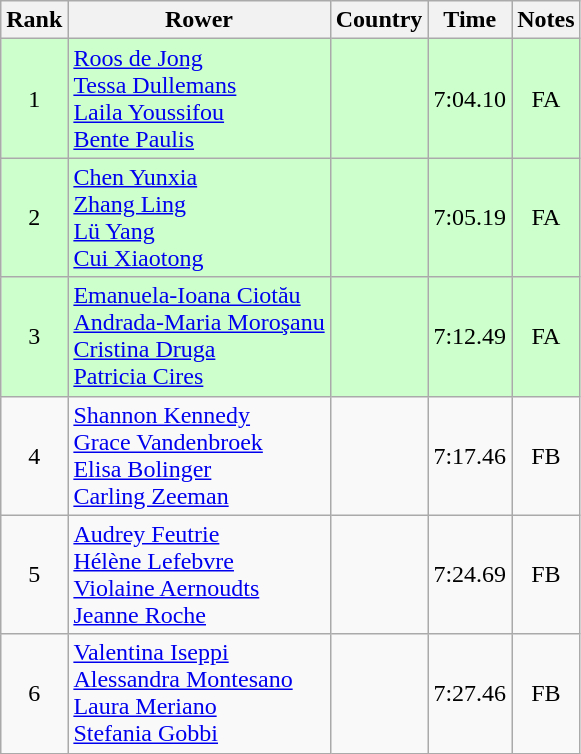<table class="wikitable" style="text-align:center">
<tr>
<th>Rank</th>
<th>Rower</th>
<th>Country</th>
<th>Time</th>
<th>Notes</th>
</tr>
<tr bgcolor=ccffcc>
<td>1</td>
<td align="left"><a href='#'>Roos de Jong</a><br><a href='#'>Tessa Dullemans</a><br><a href='#'>Laila Youssifou</a><br><a href='#'>Bente Paulis</a></td>
<td align="left"></td>
<td>7:04.10</td>
<td>FA</td>
</tr>
<tr bgcolor=ccffcc>
<td>2</td>
<td align="left"><a href='#'>Chen Yunxia</a><br><a href='#'>Zhang Ling</a><br><a href='#'>Lü Yang</a><br><a href='#'>Cui Xiaotong</a></td>
<td align="left"></td>
<td>7:05.19</td>
<td>FA</td>
</tr>
<tr bgcolor=ccffcc>
<td>3</td>
<td align="left"><a href='#'>Emanuela-Ioana Ciotău</a><br><a href='#'>Andrada-Maria Moroşanu</a><br><a href='#'>Cristina Druga</a><br><a href='#'>Patricia Cires</a></td>
<td align="left"></td>
<td>7:12.49</td>
<td>FA</td>
</tr>
<tr>
<td>4</td>
<td align="left"><a href='#'>Shannon Kennedy</a><br><a href='#'>Grace Vandenbroek</a><br><a href='#'>Elisa Bolinger</a><br><a href='#'>Carling Zeeman</a></td>
<td align="left"></td>
<td>7:17.46</td>
<td>FB</td>
</tr>
<tr>
<td>5</td>
<td align="left"><a href='#'>Audrey Feutrie</a><br><a href='#'>Hélène Lefebvre</a><br><a href='#'>Violaine Aernoudts</a><br><a href='#'>Jeanne Roche</a></td>
<td align="left"></td>
<td>7:24.69</td>
<td>FB</td>
</tr>
<tr>
<td>6</td>
<td align="left"><a href='#'>Valentina Iseppi</a><br><a href='#'>Alessandra Montesano</a><br><a href='#'>Laura Meriano</a><br><a href='#'>Stefania Gobbi</a></td>
<td align="left"></td>
<td>7:27.46</td>
<td>FB</td>
</tr>
</table>
